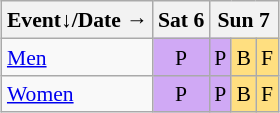<table class="wikitable" style="margin:0.5em auto; font-size:90%; line-height:1.25em; text-align:center;">
<tr>
<th>Event↓/Date →</th>
<th>Sat 6</th>
<th colspan=3>Sun 7</th>
</tr>
<tr>
<td style="text-align:left;"><a href='#'>Men</a></td>
<td style="background-color:#D0A9F5;">P</td>
<td style="background-color:#D0A9F5;">P</td>
<td style="background-color:#FFDF80;">B</td>
<td style="background-color:#FFDF80;">F</td>
</tr>
<tr>
<td style="text-align:left;"><a href='#'>Women</a></td>
<td style="background-color:#D0A9F5;">P</td>
<td style="background-color:#D0A9F5;">P</td>
<td style="background-color:#FFDF80;">B</td>
<td style="background-color:#FFDF80;">F</td>
</tr>
</table>
